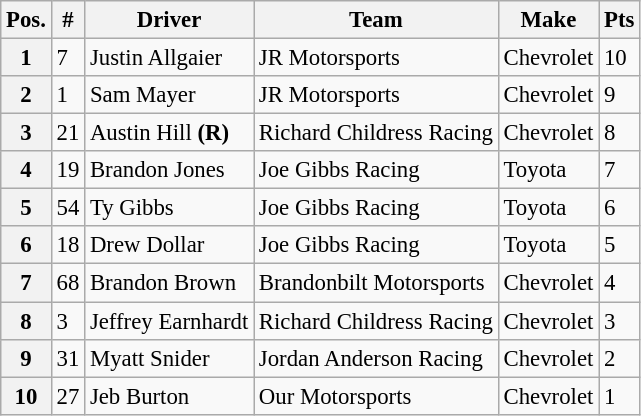<table class="wikitable" style="font-size:95%">
<tr>
<th>Pos.</th>
<th>#</th>
<th>Driver</th>
<th>Team</th>
<th>Make</th>
<th>Pts</th>
</tr>
<tr>
<th>1</th>
<td>7</td>
<td>Justin Allgaier</td>
<td>JR Motorsports</td>
<td>Chevrolet</td>
<td>10</td>
</tr>
<tr>
<th>2</th>
<td>1</td>
<td>Sam Mayer</td>
<td>JR Motorsports</td>
<td>Chevrolet</td>
<td>9</td>
</tr>
<tr>
<th>3</th>
<td>21</td>
<td>Austin Hill <strong>(R)</strong></td>
<td>Richard Childress Racing</td>
<td>Chevrolet</td>
<td>8</td>
</tr>
<tr>
<th>4</th>
<td>19</td>
<td>Brandon Jones</td>
<td>Joe Gibbs Racing</td>
<td>Toyota</td>
<td>7</td>
</tr>
<tr>
<th>5</th>
<td>54</td>
<td>Ty Gibbs</td>
<td>Joe Gibbs Racing</td>
<td>Toyota</td>
<td>6</td>
</tr>
<tr>
<th>6</th>
<td>18</td>
<td>Drew Dollar</td>
<td>Joe Gibbs Racing</td>
<td>Toyota</td>
<td>5</td>
</tr>
<tr>
<th>7</th>
<td>68</td>
<td>Brandon Brown</td>
<td>Brandonbilt Motorsports</td>
<td>Chevrolet</td>
<td>4</td>
</tr>
<tr>
<th>8</th>
<td>3</td>
<td>Jeffrey Earnhardt</td>
<td>Richard Childress Racing</td>
<td>Chevrolet</td>
<td>3</td>
</tr>
<tr>
<th>9</th>
<td>31</td>
<td>Myatt Snider</td>
<td>Jordan Anderson Racing</td>
<td>Chevrolet</td>
<td>2</td>
</tr>
<tr>
<th>10</th>
<td>27</td>
<td>Jeb Burton</td>
<td>Our Motorsports</td>
<td>Chevrolet</td>
<td>1</td>
</tr>
</table>
